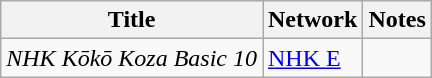<table class="wikitable">
<tr>
<th>Title</th>
<th>Network</th>
<th>Notes</th>
</tr>
<tr>
<td><em>NHK Kōkō Koza Basic 10</em></td>
<td><a href='#'>NHK E</a></td>
<td></td>
</tr>
</table>
